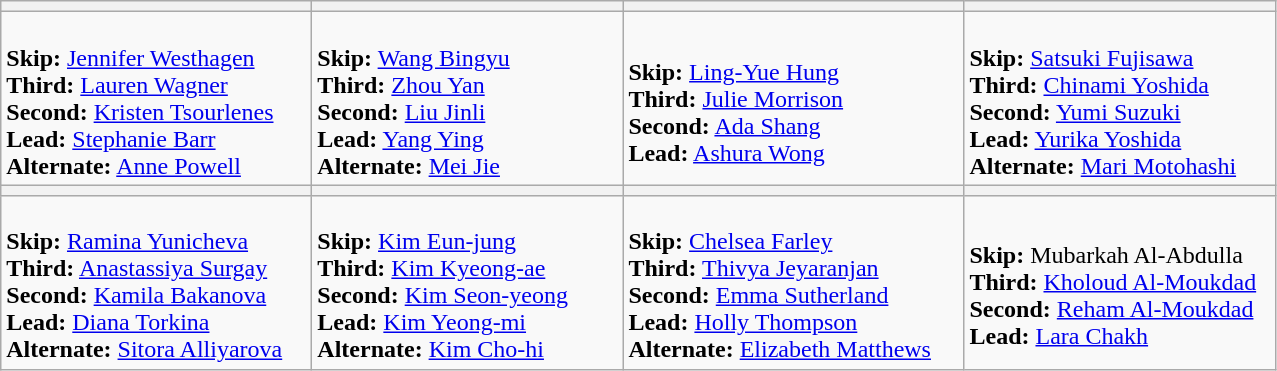<table class="wikitable">
<tr>
<th width=200></th>
<th width=200></th>
<th width=220></th>
<th width=200></th>
</tr>
<tr>
<td><br><strong>Skip:</strong> <a href='#'>Jennifer Westhagen</a><br>
<strong>Third:</strong> <a href='#'>Lauren Wagner</a><br>
<strong>Second:</strong> <a href='#'>Kristen Tsourlenes</a><br>
<strong>Lead:</strong> <a href='#'>Stephanie Barr</a><br>
<strong>Alternate:</strong> <a href='#'>Anne Powell</a></td>
<td><br><strong>Skip:</strong> <a href='#'>Wang Bingyu</a><br>
<strong>Third:</strong> <a href='#'>Zhou Yan</a><br>
<strong>Second:</strong> <a href='#'>Liu Jinli</a><br>
<strong>Lead:</strong> <a href='#'>Yang Ying</a><br>
<strong>Alternate:</strong> <a href='#'>Mei Jie</a></td>
<td><br><strong>Skip:</strong> <a href='#'>Ling-Yue Hung</a><br>
<strong>Third:</strong> <a href='#'>Julie Morrison</a><br>
<strong>Second:</strong> <a href='#'>Ada Shang</a><br>
<strong>Lead:</strong> <a href='#'>Ashura Wong</a></td>
<td><br><strong>Skip:</strong> <a href='#'>Satsuki Fujisawa</a><br>
<strong>Third:</strong> <a href='#'>Chinami Yoshida</a><br>
<strong>Second:</strong> <a href='#'>Yumi Suzuki</a><br>
<strong>Lead:</strong> <a href='#'>Yurika Yoshida</a><br>
<strong>Alternate:</strong> <a href='#'>Mari Motohashi</a></td>
</tr>
<tr>
<th width=200></th>
<th width=200></th>
<th width=220></th>
<th width=200></th>
</tr>
<tr>
<td><br><strong>Skip:</strong> <a href='#'>Ramina Yunicheva</a><br>
<strong>Third:</strong> <a href='#'>Anastassiya Surgay</a><br>
<strong>Second:</strong> <a href='#'>Kamila Bakanova</a><br>
<strong>Lead:</strong> <a href='#'>Diana Torkina</a><br>
<strong>Alternate:</strong> <a href='#'>Sitora Alliyarova</a></td>
<td><br><strong>Skip:</strong> <a href='#'>Kim Eun-jung</a><br>
<strong>Third:</strong> <a href='#'>Kim Kyeong-ae</a><br>
<strong>Second:</strong> <a href='#'>Kim Seon-yeong</a><br>
<strong>Lead:</strong> <a href='#'>Kim Yeong-mi</a><br>
<strong>Alternate:</strong> <a href='#'>Kim Cho-hi</a></td>
<td><br><strong>Skip:</strong> <a href='#'>Chelsea Farley</a><br>
<strong>Third:</strong> <a href='#'>Thivya Jeyaranjan</a><br>
<strong>Second:</strong> <a href='#'>Emma Sutherland</a><br>
<strong>Lead:</strong> <a href='#'>Holly Thompson</a><br>
<strong>Alternate:</strong> <a href='#'>Elizabeth Matthews</a></td>
<td><br><strong>Skip:</strong> Mubarkah Al-Abdulla<br>
<strong>Third:</strong> <a href='#'>Kholoud Al-Moukdad</a><br>
<strong>Second:</strong> <a href='#'>Reham Al-Moukdad</a><br>
<strong>Lead:</strong> <a href='#'>Lara Chakh</a></td>
</tr>
</table>
